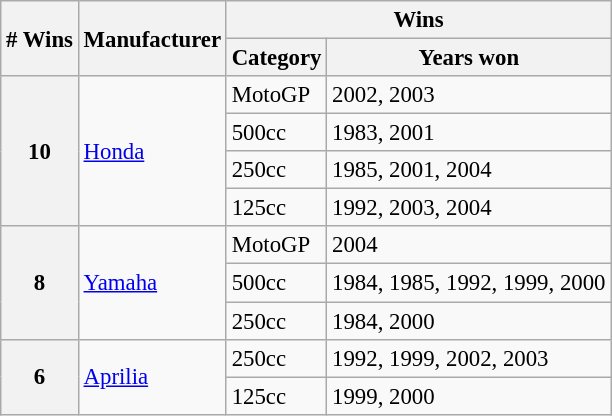<table class="wikitable" style="font-size: 95%;">
<tr>
<th rowspan=2># Wins</th>
<th rowspan=2>Manufacturer</th>
<th colspan=2>Wins</th>
</tr>
<tr>
<th>Category</th>
<th>Years won</th>
</tr>
<tr>
<th rowspan=4>10</th>
<td rowspan=4> <a href='#'>Honda</a></td>
<td>MotoGP</td>
<td>2002, 2003</td>
</tr>
<tr>
<td>500cc</td>
<td>1983, 2001</td>
</tr>
<tr>
<td>250cc</td>
<td>1985, 2001, 2004</td>
</tr>
<tr>
<td>125cc</td>
<td>1992, 2003, 2004</td>
</tr>
<tr>
<th rowspan=3>8</th>
<td rowspan=3> <a href='#'>Yamaha</a></td>
<td>MotoGP</td>
<td>2004</td>
</tr>
<tr>
<td>500cc</td>
<td>1984, 1985, 1992, 1999, 2000</td>
</tr>
<tr>
<td>250cc</td>
<td>1984, 2000</td>
</tr>
<tr>
<th rowspan=2>6</th>
<td rowspan=2> <a href='#'>Aprilia</a></td>
<td>250cc</td>
<td>1992, 1999, 2002, 2003</td>
</tr>
<tr>
<td>125cc</td>
<td>1999, 2000</td>
</tr>
</table>
